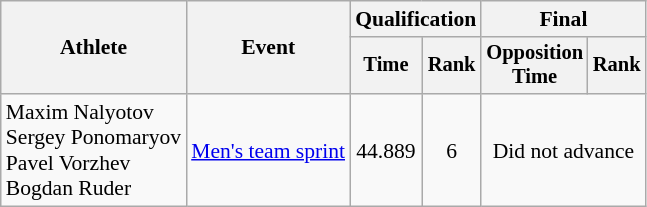<table class=wikitable style=font-size:90%;text-align:center>
<tr>
<th rowspan="2">Athlete</th>
<th rowspan="2">Event</th>
<th colspan=2>Qualification</th>
<th colspan=2>Final</th>
</tr>
<tr style="font-size:95%">
<th>Time</th>
<th>Rank</th>
<th>Opposition<br>Time</th>
<th>Rank</th>
</tr>
<tr>
<td align=left>Maxim Nalyotov<br>Sergey Ponomaryov<br>Pavel Vorzhev<br>Bogdan Ruder</td>
<td align=left><a href='#'>Men's team sprint</a></td>
<td>44.889</td>
<td>6</td>
<td colspan=2>Did not advance</td>
</tr>
</table>
